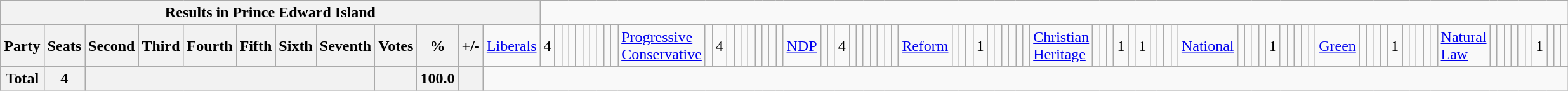<table class="wikitable">
<tr>
<th colspan=13>Results in Prince Edward Island</th>
</tr>
<tr>
<th colspan=2>Party</th>
<th>Seats</th>
<th>Second</th>
<th>Third</th>
<th>Fourth</th>
<th>Fifth</th>
<th>Sixth</th>
<th>Seventh</th>
<th>Votes</th>
<th>%</th>
<th>+/-<br></th>
<td><a href='#'>Liberals</a></td>
<td align="right">4</td>
<td align="right"></td>
<td align="right"></td>
<td align="right"></td>
<td align="right"></td>
<td align="right"></td>
<td align="right"></td>
<td align="right"></td>
<td align="right"></td>
<td align="right"><br></td>
<td><a href='#'>Progressive Conservative</a></td>
<td align="right"></td>
<td align="right">4</td>
<td align="right"></td>
<td align="right"></td>
<td align="right"></td>
<td align="right"></td>
<td align="right"></td>
<td align="right"></td>
<td align="right"></td>
<td align="right"><br></td>
<td><a href='#'>NDP</a></td>
<td align="right"></td>
<td align="right"></td>
<td align="right">4</td>
<td align="right"></td>
<td align="right"></td>
<td align="right"></td>
<td align="right"></td>
<td align="right"></td>
<td align="right"></td>
<td align="right"><br></td>
<td><a href='#'>Reform</a></td>
<td align="right"></td>
<td align="right"></td>
<td align="right"></td>
<td align="right">1</td>
<td align="right"></td>
<td align="right"></td>
<td align="right"></td>
<td align="right"></td>
<td align="right"></td>
<td align="right"><br></td>
<td><a href='#'>Christian Heritage</a></td>
<td align="right"></td>
<td align="right"></td>
<td align="right"></td>
<td align="right">1</td>
<td align="right"></td>
<td align="right">1</td>
<td align="right"></td>
<td align="right"></td>
<td align="right"></td>
<td align="right"><br></td>
<td><a href='#'>National</a></td>
<td align="right"></td>
<td align="right"></td>
<td align="right"></td>
<td align="right"></td>
<td align="right">1</td>
<td align="right"></td>
<td align="right"></td>
<td align="right"></td>
<td align="right"></td>
<td align="right"><br></td>
<td><a href='#'>Green</a></td>
<td align="right"></td>
<td align="right"></td>
<td align="right"></td>
<td align="right"></td>
<td align="right">1</td>
<td align="right"></td>
<td align="right"></td>
<td align="right"></td>
<td align="right"></td>
<td align="right"><br></td>
<td><a href='#'>Natural Law</a></td>
<td align="right"></td>
<td align="right"></td>
<td align="right"></td>
<td align="right"></td>
<td align="right"></td>
<td align="right"></td>
<td align="right">1</td>
<td align="right"></td>
<td align="right"></td>
<td align="right"></td>
</tr>
<tr>
<th colspan="2">Total</th>
<th>4</th>
<th colspan="6"></th>
<th></th>
<th>100.0</th>
<th></th>
</tr>
</table>
